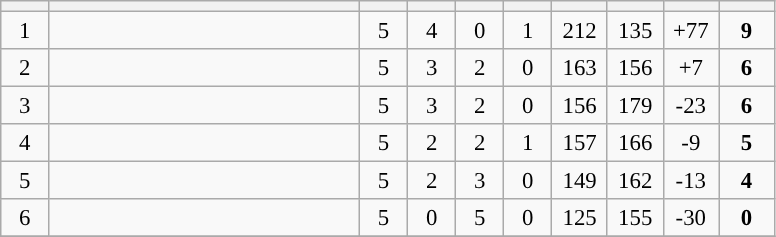<table class="wikitable" style="text-align:center; font-size:95%">
<tr>
<th width="25"></th>
<th width="200"></th>
<th width="25"></th>
<th width="25"></th>
<th width="25"></th>
<th width="25"></th>
<th width="30"></th>
<th width="30"></th>
<th width="30"></th>
<th width="30"></th>
</tr>
<tr style="background:#">
<td>1</td>
<td style="text-align:left"></td>
<td>5</td>
<td>4</td>
<td>0</td>
<td>1</td>
<td>212</td>
<td>135</td>
<td>+77</td>
<td><strong>9</strong></td>
</tr>
<tr style="background:#">
<td>2</td>
<td style="text-align:left"></td>
<td>5</td>
<td>3</td>
<td>2</td>
<td>0</td>
<td>163</td>
<td>156</td>
<td>+7</td>
<td><strong>6</strong></td>
</tr>
<tr style="background:#">
<td>3</td>
<td style="text-align:left"></td>
<td>5</td>
<td>3</td>
<td>2</td>
<td>0</td>
<td>156</td>
<td>179</td>
<td>-23</td>
<td><strong>6</strong></td>
</tr>
<tr style="background:#">
<td>4</td>
<td style="text-align:left"></td>
<td>5</td>
<td>2</td>
<td>2</td>
<td>1</td>
<td>157</td>
<td>166</td>
<td>-9</td>
<td><strong>5</strong></td>
</tr>
<tr style="background-color:#">
<td>5</td>
<td style="text-align:left"></td>
<td>5</td>
<td>2</td>
<td>3</td>
<td>0</td>
<td>149</td>
<td>162</td>
<td>-13</td>
<td><strong>4</strong></td>
</tr>
<tr style="background-color:#">
<td>6</td>
<td style="text-align:left"></td>
<td>5</td>
<td>0</td>
<td>5</td>
<td>0</td>
<td>125</td>
<td>155</td>
<td>-30</td>
<td><strong>0</strong></td>
</tr>
<tr>
</tr>
</table>
